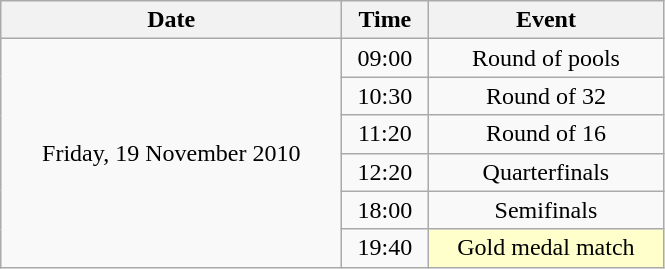<table class = "wikitable" style="text-align:center;">
<tr>
<th width=220>Date</th>
<th width=50>Time</th>
<th width=150>Event</th>
</tr>
<tr>
<td rowspan=6>Friday, 19 November 2010</td>
<td>09:00</td>
<td>Round of pools</td>
</tr>
<tr>
<td>10:30</td>
<td>Round of 32</td>
</tr>
<tr>
<td>11:20</td>
<td>Round of 16</td>
</tr>
<tr>
<td>12:20</td>
<td>Quarterfinals</td>
</tr>
<tr>
<td>18:00</td>
<td>Semifinals</td>
</tr>
<tr>
<td>19:40</td>
<td bgcolor=ffffcc>Gold medal match</td>
</tr>
</table>
